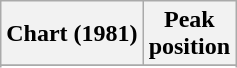<table class="wikitable sortable plainrowheaders">
<tr>
<th scope="col">Chart (1981)</th>
<th scope="col">Peak<br>position</th>
</tr>
<tr>
</tr>
<tr>
</tr>
</table>
